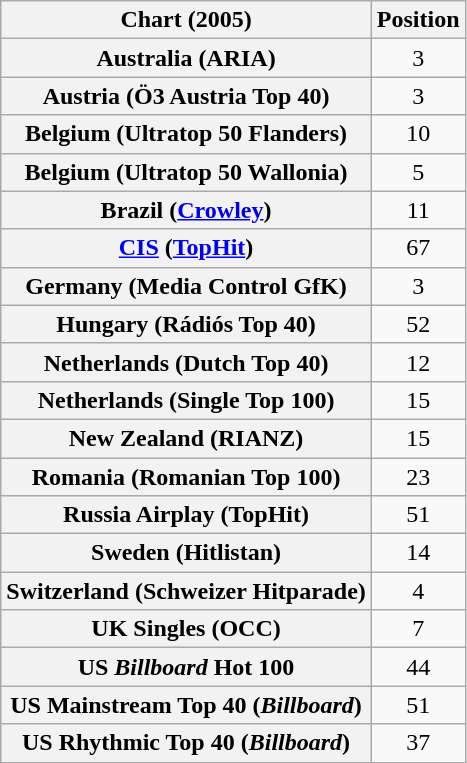<table class="wikitable sortable plainrowheaders" style="text-align:center">
<tr>
<th>Chart (2005)</th>
<th>Position</th>
</tr>
<tr>
<th scope="row">Australia (ARIA)</th>
<td>3</td>
</tr>
<tr>
<th scope="row">Austria (Ö3 Austria Top 40)</th>
<td>3</td>
</tr>
<tr>
<th scope="row">Belgium (Ultratop 50 Flanders)</th>
<td>10</td>
</tr>
<tr>
<th scope="row">Belgium (Ultratop 50 Wallonia)</th>
<td>5</td>
</tr>
<tr>
<th scope="row">Brazil (<a href='#'>Crowley</a>)</th>
<td>11</td>
</tr>
<tr>
<th scope="row"><a href='#'>CIS</a> (<a href='#'>TopHit</a>)</th>
<td>67</td>
</tr>
<tr>
<th scope="row">Germany (Media Control GfK)</th>
<td>3</td>
</tr>
<tr>
<th scope="row">Hungary (Rádiós Top 40)</th>
<td>52</td>
</tr>
<tr>
<th scope="row">Netherlands (Dutch Top 40)</th>
<td>12</td>
</tr>
<tr>
<th scope="row">Netherlands (Single Top 100)</th>
<td>15</td>
</tr>
<tr>
<th scope="row">New Zealand (RIANZ)</th>
<td>15</td>
</tr>
<tr>
<th scope="row">Romania (Romanian Top 100)</th>
<td>23</td>
</tr>
<tr>
<th scope="row">Russia Airplay (TopHit)</th>
<td>51</td>
</tr>
<tr>
<th scope="row">Sweden (Hitlistan)</th>
<td>14</td>
</tr>
<tr>
<th scope="row">Switzerland (Schweizer Hitparade)</th>
<td>4</td>
</tr>
<tr>
<th scope="row">UK Singles (OCC)</th>
<td>7</td>
</tr>
<tr>
<th scope="row">US <em>Billboard</em> Hot 100</th>
<td>44</td>
</tr>
<tr>
<th scope="row">US Mainstream Top 40 (<em>Billboard</em>)</th>
<td>51</td>
</tr>
<tr>
<th scope="row">US Rhythmic Top 40 (<em>Billboard</em>)</th>
<td>37</td>
</tr>
</table>
